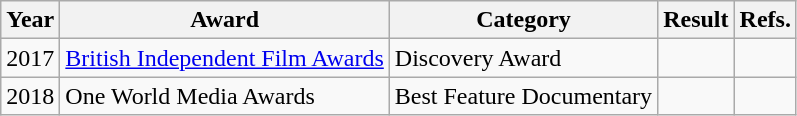<table class="wikitable sortable">
<tr>
<th>Year</th>
<th>Award</th>
<th>Category</th>
<th>Result</th>
<th>Refs.</th>
</tr>
<tr>
<td>2017</td>
<td><a href='#'>British Independent Film Awards</a></td>
<td>Discovery Award</td>
<td></td>
<td></td>
</tr>
<tr>
<td>2018</td>
<td>One World Media Awards</td>
<td>Best Feature Documentary</td>
<td></td>
<td></td>
</tr>
</table>
